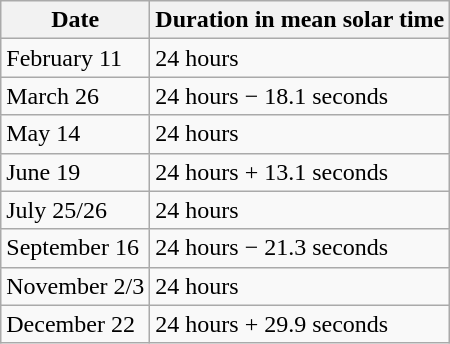<table class=wikitable>
<tr>
<th>Date</th>
<th>Duration in mean solar time</th>
</tr>
<tr>
<td>February 11</td>
<td>24 hours</td>
</tr>
<tr>
<td>March 26</td>
<td>24 hours − 18.1 seconds</td>
</tr>
<tr>
<td>May 14</td>
<td>24 hours</td>
</tr>
<tr>
<td>June 19</td>
<td>24 hours + 13.1 seconds</td>
</tr>
<tr>
<td>July 25/26</td>
<td>24 hours</td>
</tr>
<tr>
<td>September 16</td>
<td>24 hours − 21.3 seconds</td>
</tr>
<tr>
<td>November 2/3</td>
<td>24 hours</td>
</tr>
<tr>
<td>December 22</td>
<td>24 hours + 29.9 seconds</td>
</tr>
</table>
